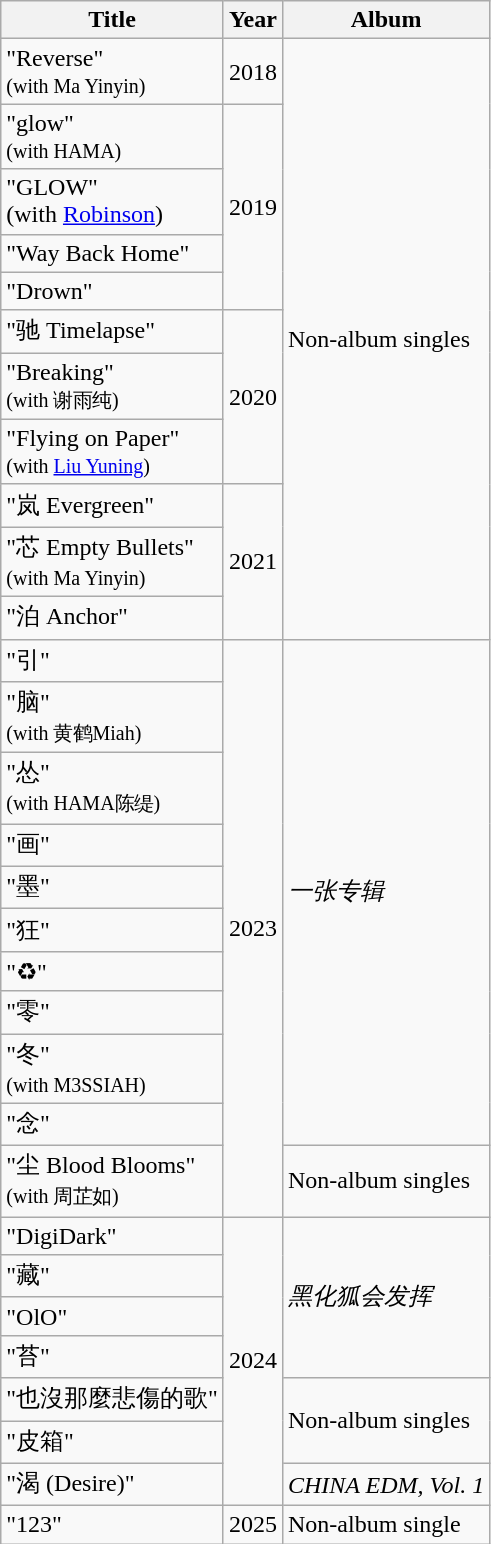<table class="wikitable">
<tr>
<th>Title</th>
<th>Year</th>
<th>Album</th>
</tr>
<tr>
<td>"Reverse"<br><small>(with Ma Yinyin)</small></td>
<td>2018</td>
<td rowspan="11">Non-album singles</td>
</tr>
<tr>
<td>"glow"<br><small>(with HAMA)</small></td>
<td rowspan="4">2019</td>
</tr>
<tr>
<td>"GLOW"<br>(with <a href='#'>Robinson</a>)</td>
</tr>
<tr>
<td>"Way Back Home"</td>
</tr>
<tr>
<td>"Drown"</td>
</tr>
<tr>
<td>"驰 Timelapse"</td>
<td rowspan="3">2020</td>
</tr>
<tr>
<td>"Breaking"<br><small>(with 谢雨纯)</small></td>
</tr>
<tr>
<td>"Flying on Paper"<br><small>(with <a href='#'>Liu Yuning</a>)</small></td>
</tr>
<tr>
<td>"岚 Evergreen"</td>
<td rowspan="3">2021</td>
</tr>
<tr>
<td>"芯 Empty Bullets"<br><small>(with Ma Yinyin)</small></td>
</tr>
<tr>
<td>"泊 Anchor"</td>
</tr>
<tr>
<td>"引"</td>
<td rowspan="11">2023</td>
<td rowspan="10"><em>一张专辑</em></td>
</tr>
<tr>
<td>"脑"<br><small>(with 黄鹤Miah)</small></td>
</tr>
<tr>
<td>"怂"<br><small>(with HAMA陈缇)</small></td>
</tr>
<tr>
<td>"画"</td>
</tr>
<tr>
<td>"墨"</td>
</tr>
<tr>
<td>"狂"</td>
</tr>
<tr>
<td>"♻"</td>
</tr>
<tr>
<td>"零"</td>
</tr>
<tr>
<td>"冬"<br><small>(with M3SSIAH)</small></td>
</tr>
<tr>
<td>"念"</td>
</tr>
<tr>
<td>"尘 Blood Blooms"<br><small>(with 周芷如)</small></td>
<td>Non-album singles</td>
</tr>
<tr>
<td>"DigiDark"</td>
<td rowspan="7">2024</td>
<td rowspan="4"><em>黑化狐会发挥</em></td>
</tr>
<tr>
<td>"藏"</td>
</tr>
<tr>
<td>"OlO"</td>
</tr>
<tr>
<td>"苔"</td>
</tr>
<tr>
<td>"也沒那麼悲傷的歌"</td>
<td rowspan="2">Non-album singles</td>
</tr>
<tr>
<td>"皮箱"</td>
</tr>
<tr>
<td>"渴 (Desire)"</td>
<td><em>CHINA EDM, Vol. 1</em></td>
</tr>
<tr>
<td>"123"</td>
<td>2025</td>
<td>Non-album single</td>
</tr>
</table>
